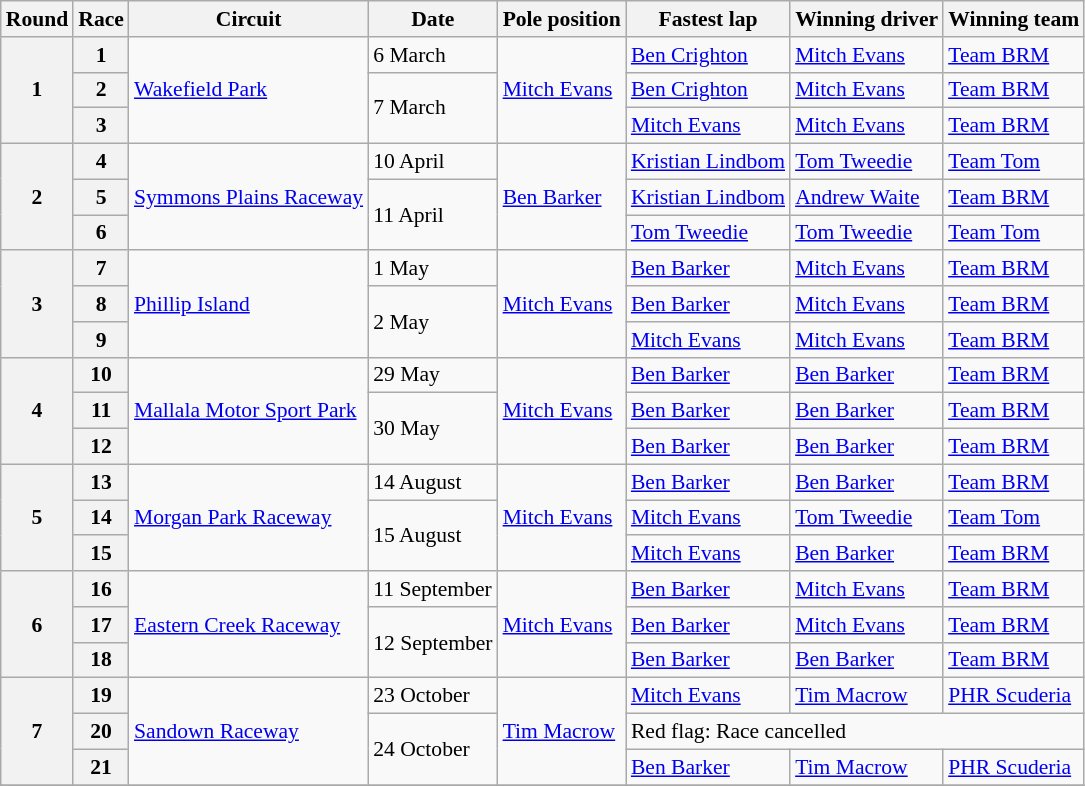<table class="wikitable" style="font-size: 90%;">
<tr>
<th>Round</th>
<th>Race</th>
<th>Circuit</th>
<th>Date</th>
<th>Pole position</th>
<th>Fastest lap</th>
<th>Winning driver</th>
<th>Winning team</th>
</tr>
<tr>
<th rowspan=3>1</th>
<th>1</th>
<td rowspan=3> <a href='#'>Wakefield Park</a></td>
<td>6 March</td>
<td rowspan=3><a href='#'>Mitch Evans</a></td>
<td><a href='#'>Ben Crighton</a></td>
<td><a href='#'>Mitch Evans</a></td>
<td><a href='#'>Team BRM</a></td>
</tr>
<tr>
<th>2</th>
<td rowspan=2>7 March</td>
<td><a href='#'>Ben Crighton</a></td>
<td><a href='#'>Mitch Evans</a></td>
<td><a href='#'>Team BRM</a></td>
</tr>
<tr>
<th>3</th>
<td><a href='#'>Mitch Evans</a></td>
<td><a href='#'>Mitch Evans</a></td>
<td><a href='#'>Team BRM</a></td>
</tr>
<tr>
<th rowspan=3>2</th>
<th>4</th>
<td rowspan=3> <a href='#'>Symmons Plains Raceway</a></td>
<td>10 April</td>
<td rowspan=3><a href='#'>Ben Barker</a></td>
<td><a href='#'>Kristian Lindbom</a></td>
<td><a href='#'>Tom Tweedie</a></td>
<td><a href='#'>Team Tom</a></td>
</tr>
<tr>
<th>5</th>
<td rowspan=2>11 April</td>
<td><a href='#'>Kristian Lindbom</a></td>
<td><a href='#'>Andrew Waite</a></td>
<td><a href='#'>Team BRM</a></td>
</tr>
<tr>
<th>6</th>
<td><a href='#'>Tom Tweedie</a></td>
<td><a href='#'>Tom Tweedie</a></td>
<td><a href='#'>Team Tom</a></td>
</tr>
<tr>
<th rowspan=3>3</th>
<th>7</th>
<td rowspan=3> <a href='#'>Phillip Island</a></td>
<td>1 May</td>
<td rowspan=3><a href='#'>Mitch Evans</a></td>
<td><a href='#'>Ben Barker</a></td>
<td><a href='#'>Mitch Evans</a></td>
<td><a href='#'>Team BRM</a></td>
</tr>
<tr>
<th>8</th>
<td rowspan=2>2 May</td>
<td><a href='#'>Ben Barker</a></td>
<td><a href='#'>Mitch Evans</a></td>
<td><a href='#'>Team BRM</a></td>
</tr>
<tr>
<th>9</th>
<td><a href='#'>Mitch Evans</a></td>
<td><a href='#'>Mitch Evans</a></td>
<td><a href='#'>Team BRM</a></td>
</tr>
<tr>
<th rowspan=3>4</th>
<th>10</th>
<td rowspan=3> <a href='#'>Mallala Motor Sport Park</a></td>
<td>29 May</td>
<td rowspan=3><a href='#'>Mitch Evans</a></td>
<td><a href='#'>Ben Barker</a></td>
<td><a href='#'>Ben Barker</a></td>
<td><a href='#'>Team BRM</a></td>
</tr>
<tr>
<th>11</th>
<td rowspan=2>30 May</td>
<td><a href='#'>Ben Barker</a></td>
<td><a href='#'>Ben Barker</a></td>
<td><a href='#'>Team BRM</a></td>
</tr>
<tr>
<th>12</th>
<td><a href='#'>Ben Barker</a></td>
<td><a href='#'>Ben Barker</a></td>
<td><a href='#'>Team BRM</a></td>
</tr>
<tr>
<th rowspan=3>5</th>
<th>13</th>
<td rowspan=3> <a href='#'>Morgan Park Raceway</a></td>
<td>14 August</td>
<td rowspan=3><a href='#'>Mitch Evans</a></td>
<td><a href='#'>Ben Barker</a></td>
<td><a href='#'>Ben Barker</a></td>
<td><a href='#'>Team BRM</a></td>
</tr>
<tr>
<th>14</th>
<td rowspan=2>15 August</td>
<td><a href='#'>Mitch Evans</a></td>
<td><a href='#'>Tom Tweedie</a></td>
<td><a href='#'>Team Tom</a></td>
</tr>
<tr>
<th>15</th>
<td><a href='#'>Mitch Evans</a></td>
<td><a href='#'>Ben Barker</a></td>
<td><a href='#'>Team BRM</a></td>
</tr>
<tr>
<th rowspan=3>6</th>
<th>16</th>
<td rowspan=3> <a href='#'>Eastern Creek Raceway</a></td>
<td>11 September</td>
<td rowspan=3><a href='#'>Mitch Evans</a></td>
<td><a href='#'>Ben Barker</a></td>
<td><a href='#'>Mitch Evans</a></td>
<td><a href='#'>Team BRM</a></td>
</tr>
<tr>
<th>17</th>
<td rowspan=2>12 September</td>
<td><a href='#'>Ben Barker</a></td>
<td><a href='#'>Mitch Evans</a></td>
<td><a href='#'>Team BRM</a></td>
</tr>
<tr>
<th>18</th>
<td><a href='#'>Ben Barker</a></td>
<td><a href='#'>Ben Barker</a></td>
<td><a href='#'>Team BRM</a></td>
</tr>
<tr>
<th rowspan=3>7</th>
<th>19</th>
<td rowspan=3> <a href='#'>Sandown Raceway</a></td>
<td>23 October</td>
<td rowspan=3><a href='#'>Tim Macrow</a></td>
<td><a href='#'>Mitch Evans</a></td>
<td><a href='#'>Tim Macrow</a></td>
<td><a href='#'>PHR Scuderia</a></td>
</tr>
<tr>
<th>20</th>
<td rowspan=2>24 October</td>
<td colspan=3>Red flag: Race cancelled</td>
</tr>
<tr>
<th>21</th>
<td><a href='#'>Ben Barker</a></td>
<td><a href='#'>Tim Macrow</a></td>
<td><a href='#'>PHR Scuderia</a></td>
</tr>
<tr>
</tr>
</table>
